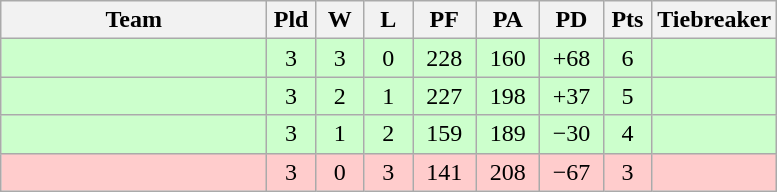<table class="wikitable" style="text-align:center;">
<tr>
<th width=170>Team</th>
<th width=25>Pld</th>
<th width=25>W</th>
<th width=25>L</th>
<th width=35>PF</th>
<th width=35>PA</th>
<th width=35>PD</th>
<th width=25>Pts</th>
<th width=50>Tiebreaker</th>
</tr>
<tr bgcolor=ccffcc>
<td align="left"></td>
<td>3</td>
<td>3</td>
<td>0</td>
<td>228</td>
<td>160</td>
<td>+68</td>
<td>6</td>
<td></td>
</tr>
<tr bgcolor=ccffcc>
<td align="left"></td>
<td>3</td>
<td>2</td>
<td>1</td>
<td>227</td>
<td>198</td>
<td>+37</td>
<td>5</td>
<td></td>
</tr>
<tr bgcolor=ccffcc>
<td align="left"></td>
<td>3</td>
<td>1</td>
<td>2</td>
<td>159</td>
<td>189</td>
<td>−30</td>
<td>4</td>
<td></td>
</tr>
<tr bgcolor=ffcccc>
<td align="left"></td>
<td>3</td>
<td>0</td>
<td>3</td>
<td>141</td>
<td>208</td>
<td>−67</td>
<td>3</td>
<td></td>
</tr>
</table>
